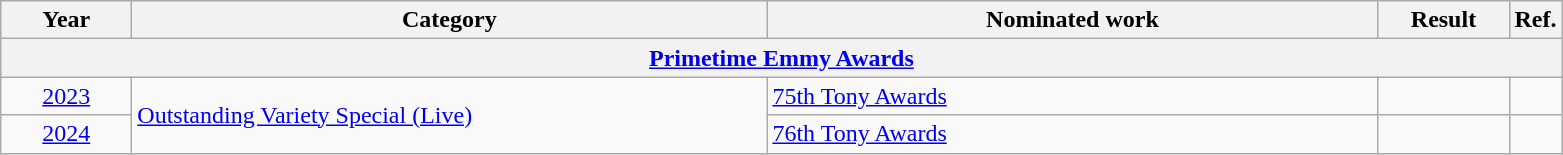<table class=wikitable>
<tr>
<th scope="col" style="width:5em;">Year</th>
<th scope="col" style="width:26em;">Category</th>
<th scope="col" style="width:25em;">Nominated work</th>
<th scope="col" style="width:5em;">Result</th>
<th>Ref.</th>
</tr>
<tr>
<th colspan=5><a href='#'>Primetime Emmy Awards</a></th>
</tr>
<tr>
<td style="text-align:center;"><a href='#'>2023</a></td>
<td rowspan=2><a href='#'>Outstanding Variety Special (Live)</a></td>
<td><a href='#'>75th Tony Awards</a></td>
<td></td>
<td style="text-align:center;"></td>
</tr>
<tr>
<td style="text-align:center;"><a href='#'>2024</a></td>
<td><a href='#'>76th Tony Awards</a></td>
<td></td>
<td style="text-align:center;"></td>
</tr>
</table>
